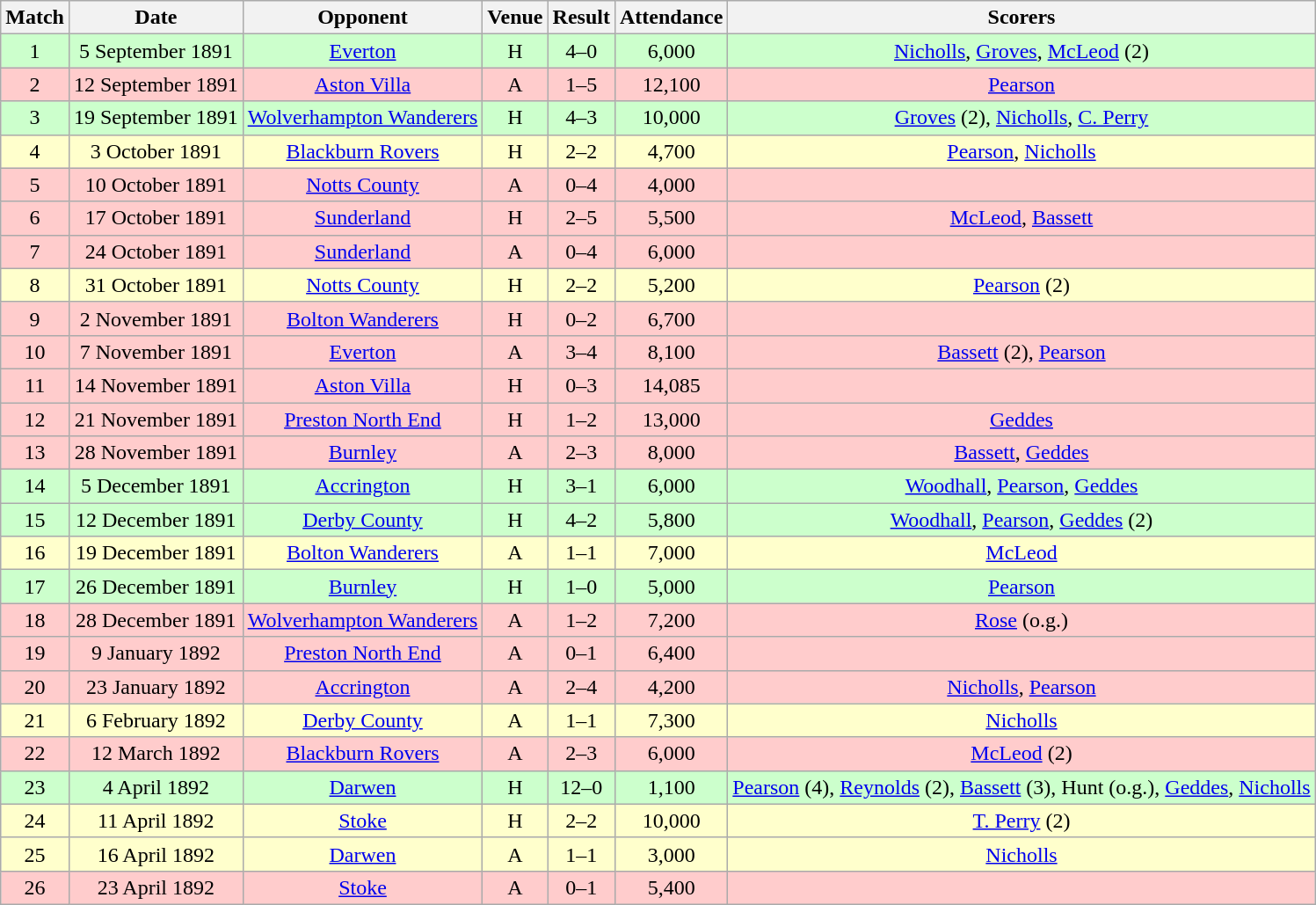<table class="wikitable" style="font-size:100%; text-align:center">
<tr>
<th>Match</th>
<th>Date</th>
<th>Opponent</th>
<th>Venue</th>
<th>Result</th>
<th>Attendance</th>
<th>Scorers</th>
</tr>
<tr style="background-color: #CCFFCC;">
<td>1</td>
<td>5 September 1891</td>
<td><a href='#'>Everton</a></td>
<td>H</td>
<td>4–0</td>
<td>6,000</td>
<td><a href='#'>Nicholls</a>, <a href='#'>Groves</a>, <a href='#'>McLeod</a> (2)</td>
</tr>
<tr style="background-color: #FFCCCC;">
<td>2</td>
<td>12 September 1891</td>
<td><a href='#'>Aston Villa</a></td>
<td>A</td>
<td>1–5</td>
<td>12,100</td>
<td><a href='#'>Pearson</a></td>
</tr>
<tr style="background-color: #CCFFCC;">
<td>3</td>
<td>19 September 1891</td>
<td><a href='#'>Wolverhampton Wanderers</a></td>
<td>H</td>
<td>4–3</td>
<td>10,000</td>
<td><a href='#'>Groves</a> (2), <a href='#'>Nicholls</a>, <a href='#'>C. Perry</a></td>
</tr>
<tr style="background-color: #FFFFCC;">
<td>4</td>
<td>3 October 1891</td>
<td><a href='#'>Blackburn Rovers</a></td>
<td>H</td>
<td>2–2</td>
<td>4,700</td>
<td><a href='#'>Pearson</a>, <a href='#'>Nicholls</a></td>
</tr>
<tr style="background-color: #FFCCCC;">
<td>5</td>
<td>10 October 1891</td>
<td><a href='#'>Notts County</a></td>
<td>A</td>
<td>0–4</td>
<td>4,000</td>
<td></td>
</tr>
<tr style="background-color: #FFCCCC;">
<td>6</td>
<td>17 October 1891</td>
<td><a href='#'>Sunderland</a></td>
<td>H</td>
<td>2–5</td>
<td>5,500</td>
<td><a href='#'>McLeod</a>, <a href='#'>Bassett</a></td>
</tr>
<tr style="background-color: #FFCCCC;">
<td>7</td>
<td>24 October 1891</td>
<td><a href='#'>Sunderland</a></td>
<td>A</td>
<td>0–4</td>
<td>6,000</td>
<td></td>
</tr>
<tr style="background-color: #FFFFCC;">
<td>8</td>
<td>31 October 1891</td>
<td><a href='#'>Notts County</a></td>
<td>H</td>
<td>2–2</td>
<td>5,200</td>
<td><a href='#'>Pearson</a> (2)</td>
</tr>
<tr style="background-color: #FFCCCC;">
<td>9</td>
<td>2 November 1891</td>
<td><a href='#'>Bolton Wanderers</a></td>
<td>H</td>
<td>0–2</td>
<td>6,700</td>
<td></td>
</tr>
<tr style="background-color: #FFCCCC;">
<td>10</td>
<td>7 November 1891</td>
<td><a href='#'>Everton</a></td>
<td>A</td>
<td>3–4</td>
<td>8,100</td>
<td><a href='#'>Bassett</a> (2), <a href='#'>Pearson</a></td>
</tr>
<tr style="background-color: #FFCCCC;">
<td>11</td>
<td>14 November 1891</td>
<td><a href='#'>Aston Villa</a></td>
<td>H</td>
<td>0–3</td>
<td>14,085</td>
<td></td>
</tr>
<tr style="background-color: #FFCCCC;">
<td>12</td>
<td>21 November 1891</td>
<td><a href='#'>Preston North End</a></td>
<td>H</td>
<td>1–2</td>
<td>13,000</td>
<td><a href='#'>Geddes</a></td>
</tr>
<tr style="background-color: #FFCCCC;">
<td>13</td>
<td>28 November 1891</td>
<td><a href='#'>Burnley</a></td>
<td>A</td>
<td>2–3</td>
<td>8,000</td>
<td><a href='#'>Bassett</a>, <a href='#'>Geddes</a></td>
</tr>
<tr style="background-color: #CCFFCC;">
<td>14</td>
<td>5 December 1891</td>
<td><a href='#'>Accrington</a></td>
<td>H</td>
<td>3–1</td>
<td>6,000</td>
<td><a href='#'>Woodhall</a>, <a href='#'>Pearson</a>, <a href='#'>Geddes</a></td>
</tr>
<tr style="background-color: #CCFFCC;">
<td>15</td>
<td>12 December 1891</td>
<td><a href='#'>Derby County</a></td>
<td>H</td>
<td>4–2</td>
<td>5,800</td>
<td><a href='#'>Woodhall</a>, <a href='#'>Pearson</a>, <a href='#'>Geddes</a> (2)</td>
</tr>
<tr style="background-color: #FFFFCC;">
<td>16</td>
<td>19 December 1891</td>
<td><a href='#'>Bolton Wanderers</a></td>
<td>A</td>
<td>1–1</td>
<td>7,000</td>
<td><a href='#'>McLeod</a></td>
</tr>
<tr style="background-color: #CCFFCC;">
<td>17</td>
<td>26 December 1891</td>
<td><a href='#'>Burnley</a></td>
<td>H</td>
<td>1–0</td>
<td>5,000</td>
<td><a href='#'>Pearson</a></td>
</tr>
<tr style="background-color: #FFCCCC;">
<td>18</td>
<td>28 December 1891</td>
<td><a href='#'>Wolverhampton Wanderers</a></td>
<td>A</td>
<td>1–2</td>
<td>7,200</td>
<td><a href='#'>Rose</a> (o.g.)</td>
</tr>
<tr style="background-color: #FFCCCC;">
<td>19</td>
<td>9 January 1892</td>
<td><a href='#'>Preston North End</a></td>
<td>A</td>
<td>0–1</td>
<td>6,400</td>
<td></td>
</tr>
<tr style="background-color: #FFCCCC;">
<td>20</td>
<td>23 January 1892</td>
<td><a href='#'>Accrington</a></td>
<td>A</td>
<td>2–4</td>
<td>4,200</td>
<td><a href='#'>Nicholls</a>, <a href='#'>Pearson</a></td>
</tr>
<tr style="background-color: #FFFFCC;">
<td>21</td>
<td>6 February 1892</td>
<td><a href='#'>Derby County</a></td>
<td>A</td>
<td>1–1</td>
<td>7,300</td>
<td><a href='#'>Nicholls</a></td>
</tr>
<tr style="background-color: #FFCCCC;">
<td>22</td>
<td>12 March 1892</td>
<td><a href='#'>Blackburn Rovers</a></td>
<td>A</td>
<td>2–3</td>
<td>6,000</td>
<td><a href='#'>McLeod</a> (2)</td>
</tr>
<tr style="background-color: #CCFFCC;">
<td>23</td>
<td>4 April 1892</td>
<td><a href='#'>Darwen</a></td>
<td>H</td>
<td>12–0</td>
<td>1,100</td>
<td><a href='#'>Pearson</a> (4), <a href='#'>Reynolds</a> (2), <a href='#'>Bassett</a> (3), Hunt (o.g.), <a href='#'>Geddes</a>, <a href='#'>Nicholls</a></td>
</tr>
<tr style="background-color: #FFFFCC;">
<td>24</td>
<td>11 April 1892</td>
<td><a href='#'>Stoke</a></td>
<td>H</td>
<td>2–2</td>
<td>10,000</td>
<td><a href='#'>T. Perry</a> (2)</td>
</tr>
<tr style="background-color: #FFFFCC;">
<td>25</td>
<td>16 April 1892</td>
<td><a href='#'>Darwen</a></td>
<td>A</td>
<td>1–1</td>
<td>3,000</td>
<td><a href='#'>Nicholls</a></td>
</tr>
<tr style="background-color: #FFCCCC;">
<td>26</td>
<td>23 April 1892</td>
<td><a href='#'>Stoke</a></td>
<td>A</td>
<td>0–1</td>
<td>5,400</td>
<td></td>
</tr>
</table>
